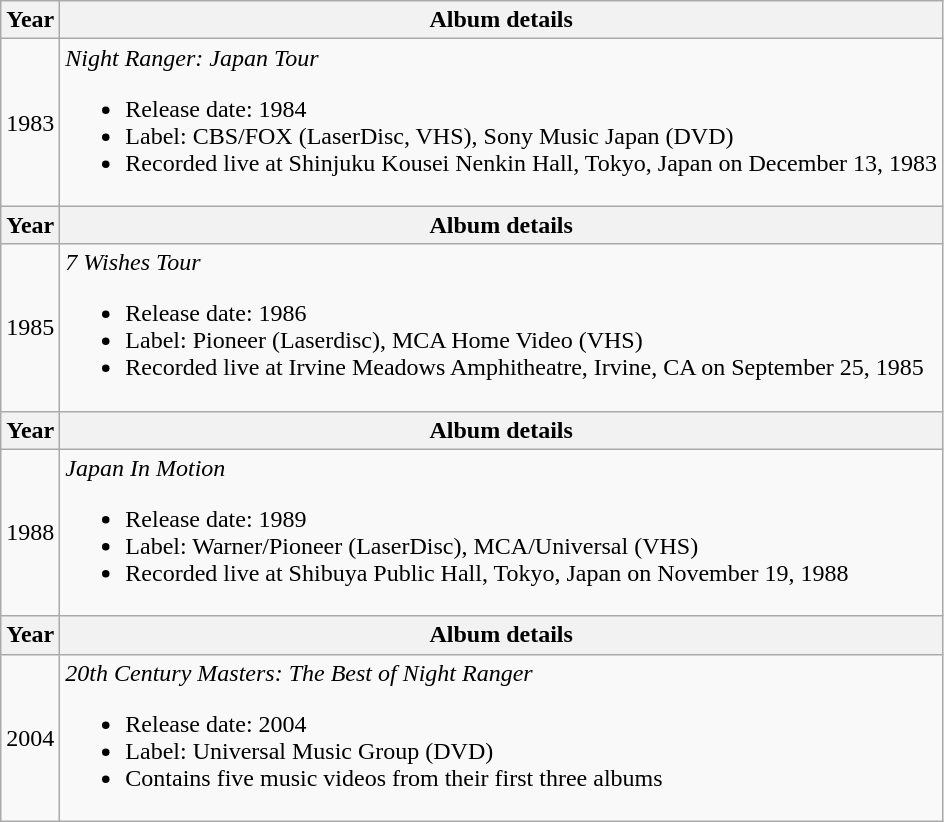<table class="wikitable" style="text-align:center;">
<tr>
<th>Year</th>
<th>Album details</th>
</tr>
<tr>
<td>1983</td>
<td style="text-align:left;"><em>Night Ranger: Japan Tour</em><br><ul><li>Release date: 1984</li><li>Label: CBS/FOX (LaserDisc, VHS), Sony Music Japan (DVD)</li><li>Recorded live at Shinjuku Kousei Nenkin Hall, Tokyo, Japan on December 13, 1983</li></ul></td>
</tr>
<tr>
<th>Year</th>
<th>Album details</th>
</tr>
<tr>
<td>1985</td>
<td style="text-align:left;"><em>7 Wishes Tour</em><br><ul><li>Release date: 1986</li><li>Label: Pioneer (Laserdisc), MCA Home Video (VHS)</li><li>Recorded live at Irvine Meadows Amphitheatre, Irvine, CA on September 25, 1985</li></ul></td>
</tr>
<tr>
<th>Year</th>
<th>Album details</th>
</tr>
<tr>
<td>1988</td>
<td style="text-align:left;"><em>Japan In Motion</em><br><ul><li>Release date: 1989</li><li>Label: Warner/Pioneer (LaserDisc), MCA/Universal (VHS)</li><li>Recorded live at Shibuya Public Hall, Tokyo, Japan on November 19, 1988</li></ul></td>
</tr>
<tr>
<th>Year</th>
<th>Album details</th>
</tr>
<tr>
<td>2004</td>
<td style="text-align:left;"><em>20th Century Masters: The Best of Night Ranger</em><br><ul><li>Release date: 2004</li><li>Label: Universal Music Group (DVD)</li><li>Contains five music videos from their first three albums</li></ul></td>
</tr>
</table>
